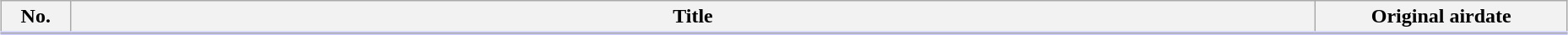<table class="wikitable" style="width:98%; margin:auto; background:#FFF;">
<tr style="border-bottom: 3px solid #CCF;">
<th style="width:3em;">No.</th>
<th>Title</th>
<th style="width:12em;">Original airdate</th>
</tr>
<tr>
</tr>
</table>
